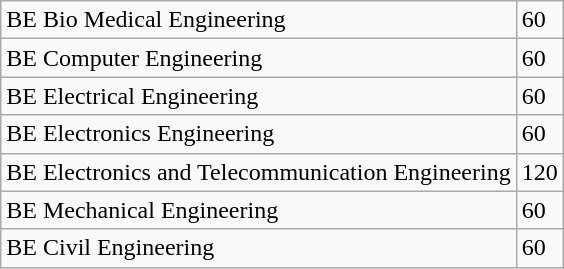<table class="wikitable">
<tr>
<td>BE Bio Medical Engineering</td>
<td>60</td>
</tr>
<tr>
<td>BE Computer Engineering</td>
<td>60</td>
</tr>
<tr>
<td>BE Electrical Engineering</td>
<td>60</td>
</tr>
<tr>
<td>BE Electronics Engineering</td>
<td>60</td>
</tr>
<tr>
<td>BE Electronics and Telecommunication Engineering</td>
<td>120</td>
</tr>
<tr>
<td>BE Mechanical Engineering</td>
<td>60</td>
</tr>
<tr>
<td>BE Civil Engineering</td>
<td>60</td>
</tr>
</table>
